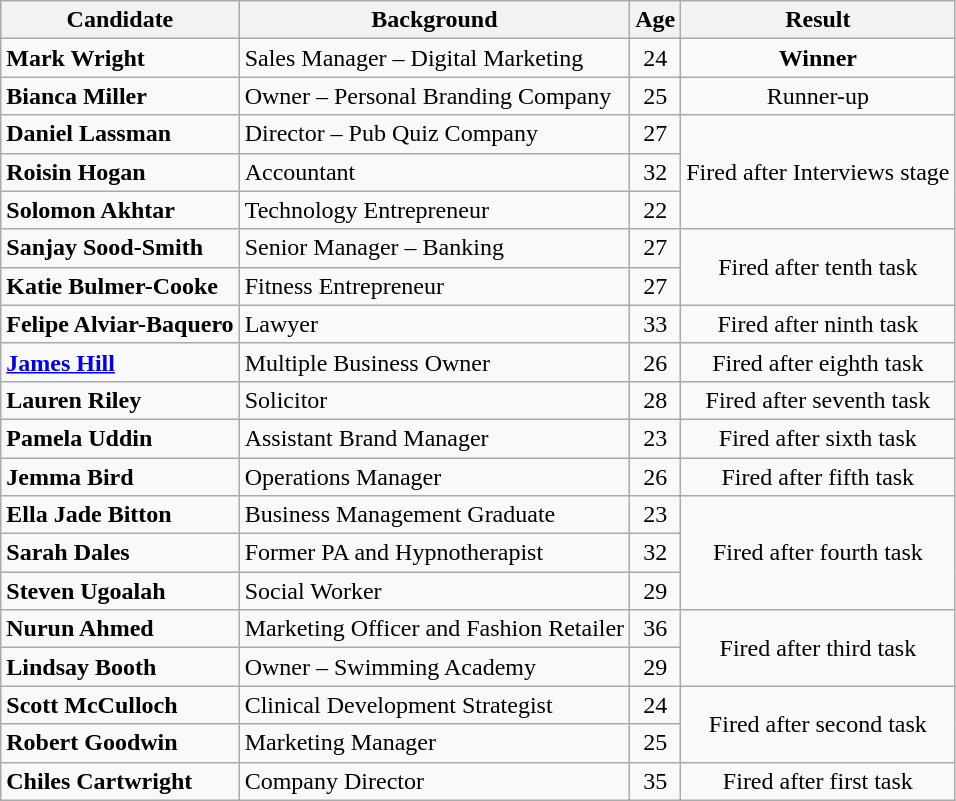<table class="wikitable sortable">
<tr>
<th>Candidate</th>
<th>Background</th>
<th>Age</th>
<th>Result</th>
</tr>
<tr>
<td><strong>Mark Wright</strong></td>
<td>Sales Manager – Digital Marketing</td>
<td style="text-align:center">24</td>
<td style="text-align:center;"><strong>Winner</strong></td>
</tr>
<tr>
<td><strong>Bianca Miller</strong></td>
<td>Owner – Personal Branding Company</td>
<td style="text-align:center">25</td>
<td style="text-align:center;">Runner-up</td>
</tr>
<tr>
<td><strong>Daniel Lassman</strong></td>
<td>Director – Pub Quiz Company</td>
<td style="text-align:center">27</td>
<td style="text-align:center" rowspan="3">Fired after Interviews stage</td>
</tr>
<tr>
<td><strong>Roisin Hogan</strong></td>
<td>Accountant</td>
<td style="text-align:center">32</td>
</tr>
<tr>
<td><strong>Solomon Akhtar</strong></td>
<td>Technology Entrepreneur</td>
<td style="text-align:center">22</td>
</tr>
<tr>
<td><strong>Sanjay Sood-Smith</strong></td>
<td>Senior Manager – Banking</td>
<td style="text-align:center">27</td>
<td style="text-align:center" rowspan="2">Fired after tenth task</td>
</tr>
<tr>
<td><strong>Katie Bulmer-Cooke</strong></td>
<td>Fitness Entrepreneur</td>
<td style="text-align:center">27</td>
</tr>
<tr>
<td><strong>Felipe Alviar-Baquero</strong></td>
<td>Lawyer</td>
<td style="text-align:center">33</td>
<td style="text-align:center;">Fired after ninth task</td>
</tr>
<tr>
<td><strong><a href='#'>James Hill</a></strong></td>
<td>Multiple Business Owner</td>
<td style="text-align:center">26</td>
<td style="text-align:center;">Fired after eighth task</td>
</tr>
<tr>
<td><strong>Lauren Riley</strong></td>
<td>Solicitor</td>
<td style="text-align:center">28</td>
<td style="text-align:center;">Fired after seventh task</td>
</tr>
<tr>
<td><strong>Pamela Uddin</strong></td>
<td>Assistant Brand Manager</td>
<td style="text-align:center">23</td>
<td style="text-align:center;">Fired after sixth task</td>
</tr>
<tr>
<td><strong>Jemma Bird</strong></td>
<td>Operations Manager</td>
<td style="text-align:center">26</td>
<td style="text-align:center;">Fired after fifth task</td>
</tr>
<tr>
<td><strong>Ella Jade Bitton</strong></td>
<td>Business Management Graduate</td>
<td style="text-align:center">23</td>
<td style="text-align:center" rowspan="3">Fired after fourth task</td>
</tr>
<tr>
<td><strong>Sarah Dales</strong></td>
<td>Former PA and Hypnotherapist</td>
<td style="text-align:center">32</td>
</tr>
<tr>
<td><strong>Steven Ugoalah</strong></td>
<td>Social Worker</td>
<td style="text-align:center">29</td>
</tr>
<tr>
<td><strong>Nurun Ahmed</strong></td>
<td>Marketing Officer and Fashion Retailer</td>
<td style="text-align:center">36</td>
<td style="text-align:center" rowspan="2">Fired after third task</td>
</tr>
<tr>
<td><strong>Lindsay Booth</strong></td>
<td>Owner – Swimming Academy</td>
<td style="text-align:center">29</td>
</tr>
<tr>
<td><strong>Scott McCulloch</strong></td>
<td>Clinical Development Strategist</td>
<td style="text-align:center">24</td>
<td style="text-align:center" rowspan="2">Fired after second task</td>
</tr>
<tr>
<td><strong>Robert Goodwin</strong></td>
<td>Marketing Manager</td>
<td style="text-align:center">25</td>
</tr>
<tr>
<td><strong>Chiles Cartwright</strong></td>
<td>Company Director</td>
<td style="text-align:center">35</td>
<td style="text-align:center;">Fired after first task</td>
</tr>
</table>
